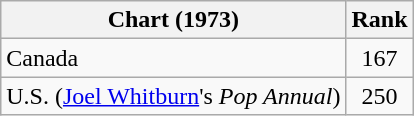<table class="wikitable">
<tr>
<th align="left">Chart (1973)</th>
<th style="text-align:center;">Rank</th>
</tr>
<tr>
<td>Canada</td>
<td style="text-align:center;">167</td>
</tr>
<tr>
<td>U.S. (<a href='#'>Joel Whitburn</a>'s <em>Pop Annual</em>)</td>
<td style="text-align:center;">250</td>
</tr>
</table>
